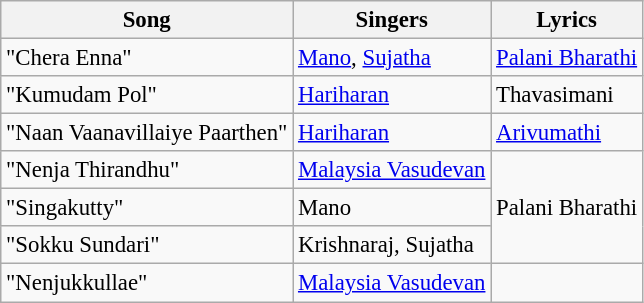<table class="wikitable" style="font-size:95%;">
<tr>
<th>Song</th>
<th>Singers</th>
<th>Lyrics</th>
</tr>
<tr>
<td>"Chera Enna"</td>
<td><a href='#'>Mano</a>, <a href='#'>Sujatha</a></td>
<td><a href='#'>Palani Bharathi</a></td>
</tr>
<tr>
<td>"Kumudam Pol"</td>
<td><a href='#'>Hariharan</a></td>
<td>Thavasimani</td>
</tr>
<tr>
<td>"Naan Vaanavillaiye Paarthen"</td>
<td><a href='#'>Hariharan</a></td>
<td><a href='#'>Arivumathi</a></td>
</tr>
<tr>
<td>"Nenja Thirandhu"</td>
<td><a href='#'>Malaysia Vasudevan</a></td>
<td rowspan=3>Palani Bharathi</td>
</tr>
<tr>
<td>"Singakutty"</td>
<td>Mano</td>
</tr>
<tr>
<td>"Sokku Sundari"</td>
<td>Krishnaraj, Sujatha</td>
</tr>
<tr>
<td>"Nenjukkullae"</td>
<td><a href='#'>Malaysia Vasudevan</a></td>
<td></td>
</tr>
</table>
